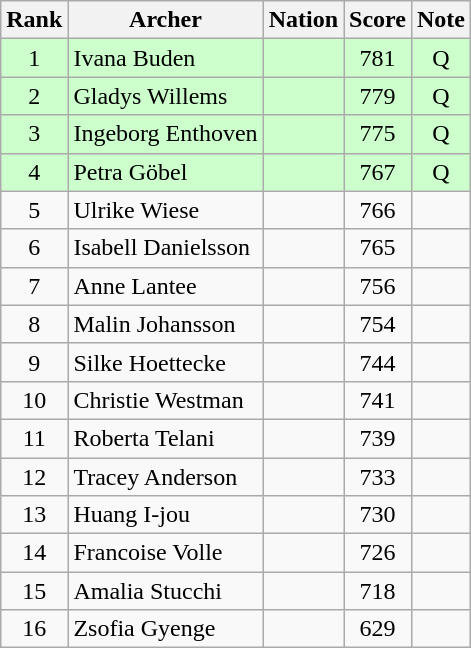<table class="wikitable sortable" style="text-align:center">
<tr>
<th>Rank</th>
<th>Archer</th>
<th>Nation</th>
<th>Score</th>
<th>Note</th>
</tr>
<tr bgcolor=ccffcc>
<td>1</td>
<td align=left>Ivana Buden</td>
<td align=left></td>
<td>781</td>
<td>Q</td>
</tr>
<tr bgcolor=ccffcc>
<td>2</td>
<td align=left>Gladys Willems</td>
<td align=left></td>
<td>779</td>
<td>Q</td>
</tr>
<tr bgcolor=ccffcc>
<td>3</td>
<td align=left>Ingeborg Enthoven</td>
<td align=left></td>
<td>775</td>
<td>Q</td>
</tr>
<tr bgcolor=ccffcc>
<td>4</td>
<td align=left>Petra Göbel</td>
<td align=left></td>
<td>767</td>
<td>Q</td>
</tr>
<tr>
<td>5</td>
<td align=left>Ulrike Wiese</td>
<td align=left></td>
<td>766</td>
<td></td>
</tr>
<tr>
<td>6</td>
<td align=left>Isabell Danielsson</td>
<td align=left></td>
<td>765</td>
<td></td>
</tr>
<tr>
<td>7</td>
<td align=left>Anne Lantee</td>
<td align=left></td>
<td>756</td>
<td></td>
</tr>
<tr>
<td>8</td>
<td align=left>Malin Johansson</td>
<td align=left></td>
<td>754</td>
<td></td>
</tr>
<tr>
<td>9</td>
<td align=left>Silke Hoettecke</td>
<td align=left></td>
<td>744</td>
<td></td>
</tr>
<tr>
<td>10</td>
<td align=left>Christie Westman</td>
<td align=left></td>
<td>741</td>
<td></td>
</tr>
<tr>
<td>11</td>
<td align=left>Roberta Telani</td>
<td align=left></td>
<td>739</td>
<td></td>
</tr>
<tr>
<td>12</td>
<td align=left>Tracey Anderson</td>
<td align=left></td>
<td>733</td>
<td></td>
</tr>
<tr>
<td>13</td>
<td align=left>Huang I-jou</td>
<td align=left></td>
<td>730</td>
<td></td>
</tr>
<tr>
<td>14</td>
<td align=left>Francoise Volle</td>
<td align=left></td>
<td>726</td>
<td></td>
</tr>
<tr>
<td>15</td>
<td align=left>Amalia Stucchi</td>
<td align=left></td>
<td>718</td>
<td></td>
</tr>
<tr>
<td>16</td>
<td align=left>Zsofia Gyenge</td>
<td align=left></td>
<td>629</td>
<td></td>
</tr>
</table>
